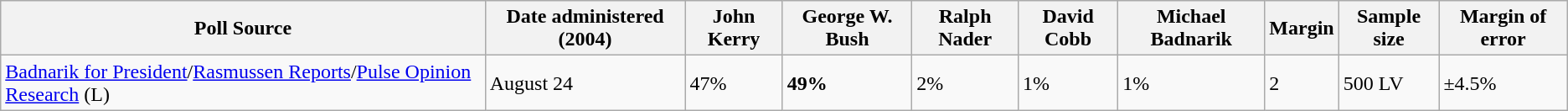<table class="wikitable">
<tr>
<th>Poll Source</th>
<th>Date administered (2004)</th>
<th>John Kerry</th>
<th>George W. Bush</th>
<th>Ralph Nader</th>
<th>David Cobb</th>
<th>Michael Badnarik</th>
<th>Margin</th>
<th>Sample size</th>
<th>Margin of error</th>
</tr>
<tr>
<td><a href='#'>Badnarik for President</a>/<a href='#'>Rasmussen Reports</a>/<a href='#'>Pulse Opinion Research</a> (L)</td>
<td>August 24</td>
<td>47%</td>
<td><strong>49%</strong></td>
<td>2%</td>
<td>1%</td>
<td>1%</td>
<td>2</td>
<td>500 LV</td>
<td>±4.5%</td>
</tr>
</table>
